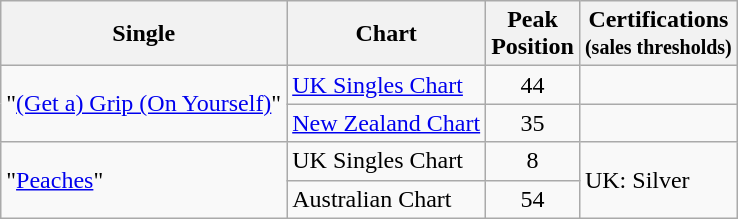<table class="wikitable">
<tr>
<th>Single</th>
<th>Chart</th>
<th>Peak<br>Position</th>
<th>Certifications<br><small>(sales thresholds)</small></th>
</tr>
<tr>
<td rowspan="2">"<a href='#'>(Get a) Grip (On Yourself)</a>"</td>
<td><a href='#'>UK Singles Chart</a></td>
<td style="text-align:center">44</td>
<td></td>
</tr>
<tr>
<td><a href='#'>New Zealand Chart</a></td>
<td style="text-align:center;">35</td>
<td></td>
</tr>
<tr>
<td rowspan="2">"<a href='#'>Peaches</a>"</td>
<td>UK Singles Chart</td>
<td style="text-align:center;">8</td>
<td rowspan="2">UK: Silver</td>
</tr>
<tr>
<td>Australian Chart</td>
<td style="text-align:center">54</td>
</tr>
</table>
